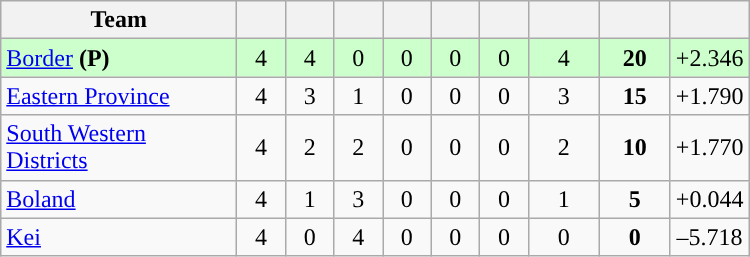<table class="wikitable" style="text-align:center">
<tr>
<th width="150">Team</th>
<th width="25"></th>
<th width="25"></th>
<th width="25"></th>
<th width="25"></th>
<th width="25"></th>
<th width="25"></th>
<th width="40"></th>
<th width="40"></th>
<th width="45"></th>
</tr>
<tr style="background:#cfc">
<td style="text-align:left"><a href='#'>Border</a> <strong>(P)</strong></td>
<td>4</td>
<td>4</td>
<td>0</td>
<td>0</td>
<td>0</td>
<td>0</td>
<td>4</td>
<td><strong>20</strong></td>
<td>+2.346</td>
</tr>
<tr>
<td style="text-align:left"><a href='#'>Eastern Province</a></td>
<td>4</td>
<td>3</td>
<td>1</td>
<td>0</td>
<td>0</td>
<td>0</td>
<td>3</td>
<td><strong>15</strong></td>
<td>+1.790</td>
</tr>
<tr>
<td style="text-align:left"><a href='#'>South Western Districts</a></td>
<td>4</td>
<td>2</td>
<td>2</td>
<td>0</td>
<td>0</td>
<td>0</td>
<td>2</td>
<td><strong>10</strong></td>
<td>+1.770</td>
</tr>
<tr>
<td style="text-align:left"><a href='#'>Boland</a></td>
<td>4</td>
<td>1</td>
<td>3</td>
<td>0</td>
<td>0</td>
<td>0</td>
<td>1</td>
<td><strong>5</strong></td>
<td>+0.044</td>
</tr>
<tr>
<td style="text-align:left"><a href='#'>Kei</a></td>
<td>4</td>
<td>0</td>
<td>4</td>
<td>0</td>
<td>0</td>
<td>0</td>
<td>0</td>
<td><strong>0</strong></td>
<td>–5.718</td>
</tr>
</table>
